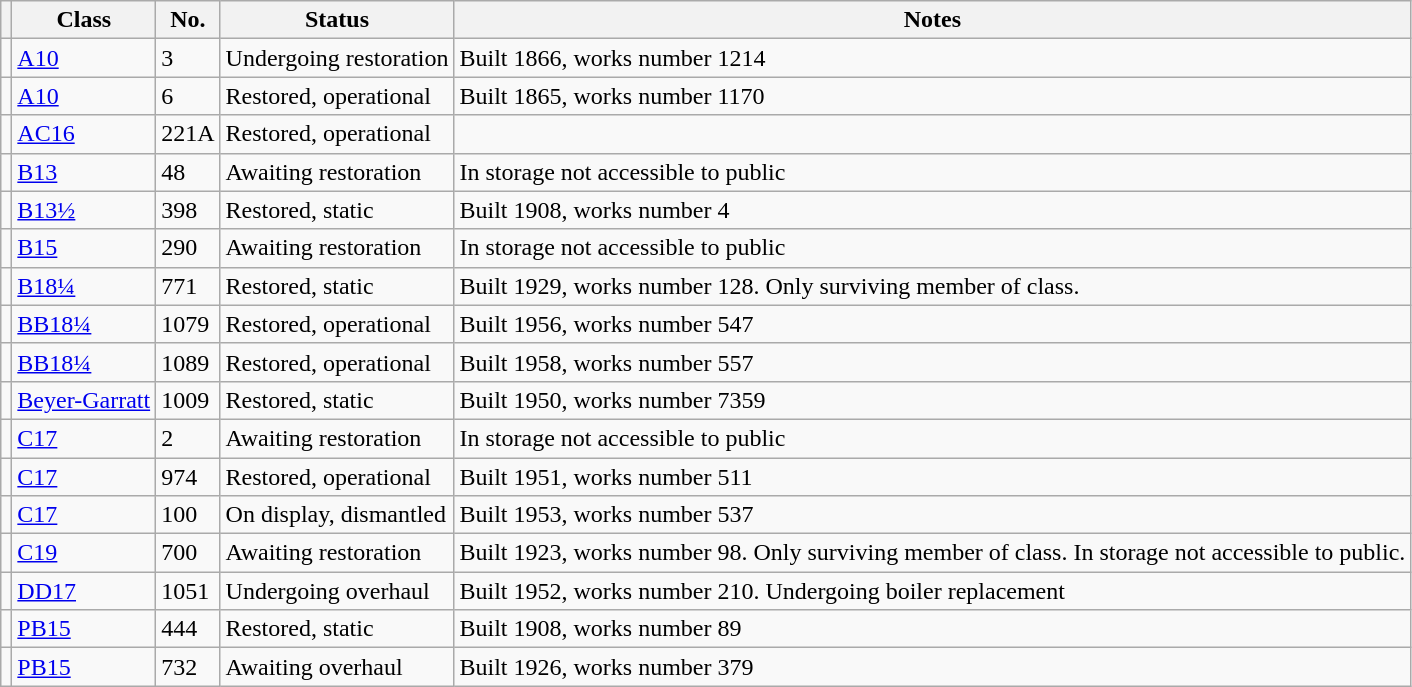<table class="wikitable sortable" width="auto">
<tr>
<th class="unsortable"></th>
<th class="sortable">Class</th>
<th class="sortable">No.</th>
<th class="sortable">Status</th>
<th class="unsortable">Notes</th>
</tr>
<tr>
<td></td>
<td><a href='#'>A10</a></td>
<td>3</td>
<td>Undergoing restoration</td>
<td>Built 1866, works number 1214</td>
</tr>
<tr>
<td></td>
<td><a href='#'>A10</a></td>
<td>6</td>
<td>Restored, operational</td>
<td>Built 1865, works number 1170</td>
</tr>
<tr>
<td></td>
<td><a href='#'>AC16</a></td>
<td>221A</td>
<td>Restored, operational</td>
<td></td>
</tr>
<tr>
<td></td>
<td><a href='#'>B13</a></td>
<td>48</td>
<td>Awaiting restoration</td>
<td>In storage not accessible to public</td>
</tr>
<tr>
<td></td>
<td><a href='#'>B13½</a></td>
<td>398</td>
<td>Restored, static</td>
<td>Built 1908, works number 4</td>
</tr>
<tr>
<td></td>
<td><a href='#'>B15</a></td>
<td>290</td>
<td>Awaiting restoration</td>
<td>In storage not accessible to public</td>
</tr>
<tr>
<td></td>
<td><a href='#'>B18¼</a></td>
<td>771</td>
<td>Restored, static</td>
<td>Built 1929, works number 128. Only surviving member of class.</td>
</tr>
<tr>
<td></td>
<td><a href='#'>BB18¼</a></td>
<td>1079</td>
<td>Restored, operational</td>
<td>Built 1956, works number 547</td>
</tr>
<tr>
<td></td>
<td><a href='#'>BB18¼</a></td>
<td>1089</td>
<td>Restored, operational</td>
<td>Built 1958, works number 557</td>
</tr>
<tr>
<td></td>
<td><a href='#'>Beyer-Garratt</a></td>
<td>1009</td>
<td>Restored, static</td>
<td>Built 1950, works number 7359</td>
</tr>
<tr>
<td></td>
<td><a href='#'>C17</a></td>
<td>2</td>
<td>Awaiting restoration</td>
<td>In storage not accessible to public</td>
</tr>
<tr>
<td></td>
<td><a href='#'>C17</a></td>
<td>974</td>
<td>Restored, operational</td>
<td>Built 1951, works number 511</td>
</tr>
<tr>
<td></td>
<td><a href='#'>C17</a></td>
<td>100</td>
<td>On display, dismantled</td>
<td>Built 1953, works number 537</td>
</tr>
<tr>
<td></td>
<td><a href='#'>C19</a></td>
<td>700</td>
<td>Awaiting restoration</td>
<td>Built 1923, works number 98. Only surviving member of class. In storage not accessible to public.</td>
</tr>
<tr>
<td></td>
<td><a href='#'>DD17</a></td>
<td>1051</td>
<td>Undergoing overhaul</td>
<td>Built 1952, works number 210. Undergoing boiler replacement</td>
</tr>
<tr>
<td></td>
<td><a href='#'>PB15</a></td>
<td>444</td>
<td>Restored, static</td>
<td>Built 1908, works number 89</td>
</tr>
<tr>
<td></td>
<td><a href='#'>PB15</a></td>
<td>732</td>
<td>Awaiting overhaul</td>
<td>Built 1926, works number 379</td>
</tr>
</table>
